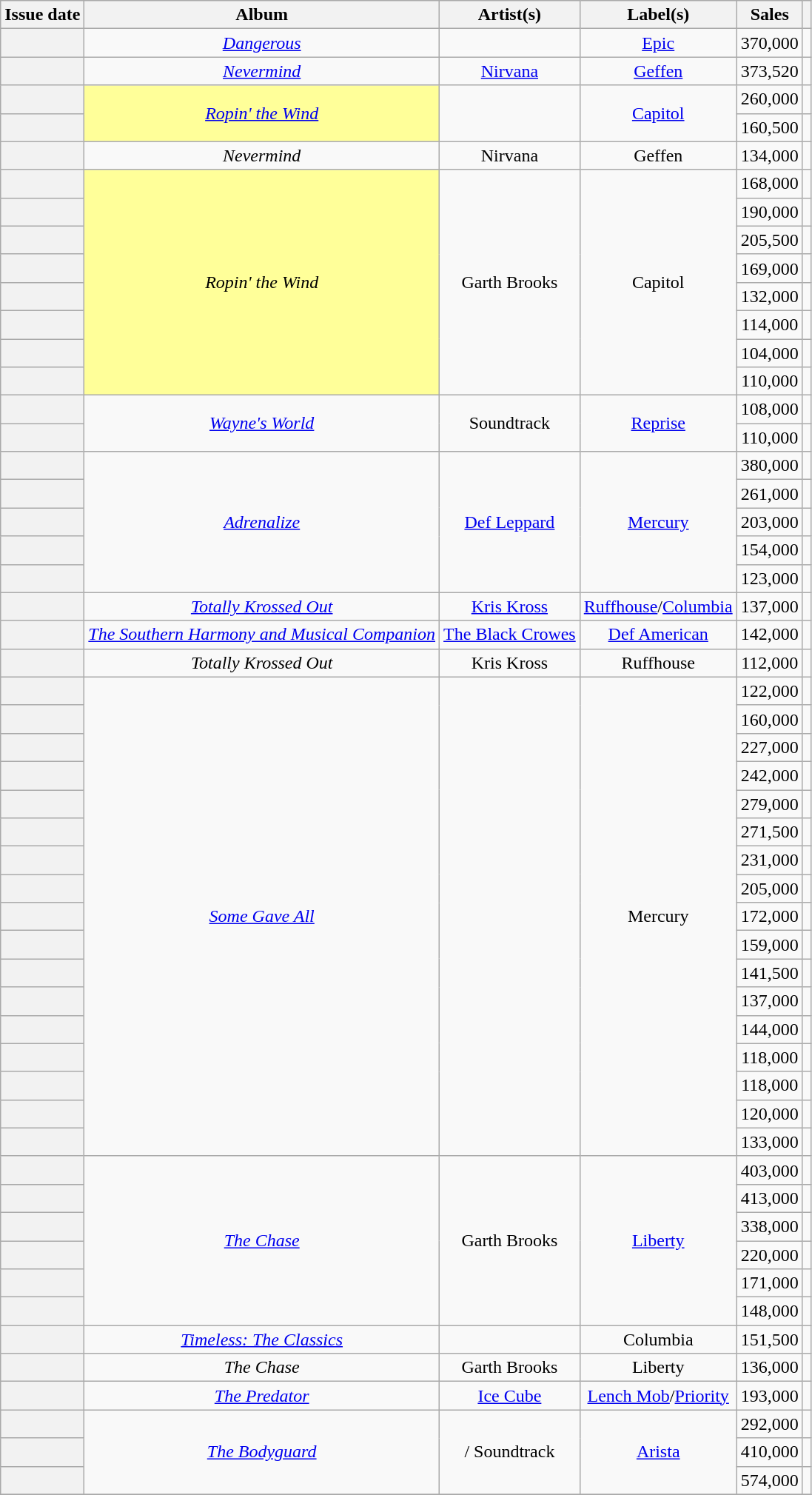<table class="wikitable sortable plainrowheaders" style="text-align: center">
<tr>
<th scope=col>Issue date</th>
<th scope=col>Album</th>
<th scope=col>Artist(s)</th>
<th scope=col>Label(s)</th>
<th scope=col>Sales</th>
<th scope=col class="unsortable"></th>
</tr>
<tr>
<th scope="row"></th>
<td align="center"><em><a href='#'>Dangerous</a></em></td>
<td align="center"></td>
<td align="center"><a href='#'>Epic</a></td>
<td align="center">370,000</td>
<td align="center"></td>
</tr>
<tr>
<th scope="row"></th>
<td align="center"><em><a href='#'>Nevermind</a></em></td>
<td align="center"><a href='#'>Nirvana</a></td>
<td align="center"><a href='#'>Geffen</a></td>
<td align="center">373,520</td>
<td align="center"></td>
</tr>
<tr>
<th scope="row"></th>
<td bgcolor=#FFFF99 style="text-align:center;" rowspan="2"><em><a href='#'>Ropin' the Wind</a></em> </td>
<td align="center" rowspan=2></td>
<td align="center" rowspan=2><a href='#'>Capitol</a></td>
<td align="center">260,000</td>
<td align="center"></td>
</tr>
<tr>
<th scope="row"></th>
<td align="center">160,500</td>
<td align="center"></td>
</tr>
<tr>
<th scope="row"></th>
<td align="center"><em>Nevermind</em></td>
<td align="center">Nirvana</td>
<td align="center">Geffen</td>
<td align="center">134,000</td>
<td align="center"></td>
</tr>
<tr>
<th scope="row"></th>
<td bgcolor=#FFFF99 style="text-align:center;" rowspan=8><em>Ropin' the Wind</em> </td>
<td align="center" rowspan=8 data-sort-value="Brooks, Garth">Garth Brooks</td>
<td align="center" rowspan=8>Capitol</td>
<td align="center">168,000</td>
<td align="center"></td>
</tr>
<tr>
<th scope="row"></th>
<td align="center">190,000</td>
<td align="center"></td>
</tr>
<tr>
<th scope="row"></th>
<td align="center">205,500</td>
<td align="center"></td>
</tr>
<tr>
<th scope="row"></th>
<td align="center">169,000</td>
<td align="center"></td>
</tr>
<tr>
<th scope="row"></th>
<td align="center">132,000</td>
<td align="center"></td>
</tr>
<tr>
<th scope="row"></th>
<td align="center">114,000</td>
<td align="center"></td>
</tr>
<tr>
<th scope="row"></th>
<td align="center">104,000</td>
<td align="center"></td>
</tr>
<tr>
<th scope="row"></th>
<td align="center">110,000</td>
<td align="center"></td>
</tr>
<tr>
<th scope="row"></th>
<td align="center" rowspan=2><em><a href='#'>Wayne's World</a></em></td>
<td align="center" rowspan=2>Soundtrack</td>
<td align="center" rowspan=2><a href='#'>Reprise</a></td>
<td align="center">108,000</td>
<td align="center"></td>
</tr>
<tr>
<th scope="row"></th>
<td align="center">110,000</td>
<td align="center"></td>
</tr>
<tr>
<th scope="row"></th>
<td align="center" rowspan=5><em><a href='#'>Adrenalize</a></em></td>
<td align="center" rowspan=5><a href='#'>Def Leppard</a></td>
<td align="center" rowspan=5><a href='#'>Mercury</a></td>
<td align="center">380,000</td>
<td align="center"></td>
</tr>
<tr>
<th scope="row"></th>
<td align="center">261,000</td>
<td align="center"></td>
</tr>
<tr>
<th scope="row"></th>
<td align="center">203,000</td>
<td align="center"></td>
</tr>
<tr>
<th scope="row"></th>
<td align="center">154,000</td>
<td align="center"></td>
</tr>
<tr>
<th scope="row"></th>
<td align="center">123,000</td>
<td align="center"></td>
</tr>
<tr>
<th scope="row"></th>
<td align="center"><em><a href='#'>Totally Krossed Out</a></em></td>
<td align="center"><a href='#'>Kris Kross</a></td>
<td align="center"><a href='#'>Ruffhouse</a>/<a href='#'>Columbia</a></td>
<td align="center">137,000</td>
<td align="center"></td>
</tr>
<tr>
<th scope="row"></th>
<td align="center"><em><a href='#'>The Southern Harmony and Musical Companion</a></em></td>
<td align="center" data-sort-value="Black Crowes, The"><a href='#'>The Black Crowes</a></td>
<td align="center"><a href='#'>Def American</a></td>
<td align="center">142,000</td>
<td align="center"></td>
</tr>
<tr>
<th scope="row"></th>
<td align="center"><em>Totally Krossed Out</em></td>
<td align="center">Kris Kross</td>
<td align="center">Ruffhouse</td>
<td align="center">112,000</td>
<td align="center"></td>
</tr>
<tr>
<th scope="row"></th>
<td align="center" rowspan=17><em><a href='#'>Some Gave All</a></em></td>
<td align="center" rowspan=17></td>
<td align="center" rowspan=17>Mercury</td>
<td align="center">122,000</td>
<td align="center"></td>
</tr>
<tr>
<th scope="row"></th>
<td align="center">160,000</td>
<td align="center"></td>
</tr>
<tr>
<th scope="row"></th>
<td align="center">227,000</td>
<td align="center"></td>
</tr>
<tr>
<th scope="row"></th>
<td align="center">242,000</td>
<td align="center"></td>
</tr>
<tr>
<th scope="row"></th>
<td align="center">279,000</td>
<td align="center"></td>
</tr>
<tr>
<th scope="row"></th>
<td align="center">271,500</td>
<td align="center"></td>
</tr>
<tr>
<th scope="row"></th>
<td align="center">231,000</td>
<td align="center"></td>
</tr>
<tr>
<th scope="row"></th>
<td align="center">205,000</td>
<td align="center"></td>
</tr>
<tr>
<th scope="row"></th>
<td align="center">172,000</td>
<td align="center"></td>
</tr>
<tr>
<th scope="row"></th>
<td align="center">159,000</td>
<td align="center"></td>
</tr>
<tr>
<th scope="row"></th>
<td align="center">141,500</td>
<td align="center"></td>
</tr>
<tr>
<th scope="row"></th>
<td align="center">137,000</td>
<td align="center"></td>
</tr>
<tr>
<th scope="row"></th>
<td align="center">144,000</td>
<td align="center"></td>
</tr>
<tr>
<th scope="row"></th>
<td align="center">118,000</td>
<td align="center"></td>
</tr>
<tr>
<th scope="row"></th>
<td align="center">118,000</td>
<td align="center"></td>
</tr>
<tr>
<th scope="row"></th>
<td align="center">120,000</td>
<td align="center"></td>
</tr>
<tr>
<th scope="row"></th>
<td align="center">133,000</td>
<td align="center"></td>
</tr>
<tr>
<th scope="row"></th>
<td align="center" rowspan=6><em><a href='#'>The Chase</a></em></td>
<td align="center" rowspan=6 data-sort-value="Brooks, Garth">Garth Brooks</td>
<td align="center" rowspan=6><a href='#'>Liberty</a></td>
<td align="center">403,000</td>
<td align="center"></td>
</tr>
<tr>
<th scope="row"></th>
<td align="center">413,000</td>
<td align="center"></td>
</tr>
<tr>
<th scope="row"></th>
<td align="center">338,000</td>
<td align="center"></td>
</tr>
<tr>
<th scope="row"></th>
<td align="center">220,000</td>
<td align="center"></td>
</tr>
<tr>
<th scope="row"></th>
<td align="center">171,000</td>
<td align="center"></td>
</tr>
<tr>
<th scope="row"></th>
<td align="center">148,000</td>
<td align="center"></td>
</tr>
<tr>
<th scope="row"></th>
<td align="center"><em><a href='#'>Timeless: The Classics</a></em></td>
<td align="center"></td>
<td align="center">Columbia</td>
<td align="center">151,500</td>
<td align="center"></td>
</tr>
<tr>
<th scope="row"></th>
<td align="center"><em>The Chase</em></td>
<td align="center" data-sort-value="Brooks, Garth">Garth Brooks</td>
<td align="center">Liberty</td>
<td align="center">136,000</td>
<td align="center"></td>
</tr>
<tr>
<th scope="row"></th>
<td align="center"><em><a href='#'>The Predator</a></em></td>
<td align="center"><a href='#'>Ice Cube</a></td>
<td align="center"><a href='#'>Lench Mob</a>/<a href='#'>Priority</a></td>
<td align="center">193,000</td>
<td align="center"></td>
</tr>
<tr>
<th scope="row"></th>
<td align="center" rowspan=3><em><a href='#'>The Bodyguard</a></em></td>
<td align="center" rowspan=3> / Soundtrack</td>
<td align="center" rowspan=3><a href='#'>Arista</a></td>
<td align="center">292,000</td>
<td align="center"></td>
</tr>
<tr>
<th scope="row"></th>
<td align="center">410,000</td>
<td align="center"></td>
</tr>
<tr>
<th scope="row"></th>
<td align="center">574,000</td>
<td align="center"></td>
</tr>
<tr>
</tr>
</table>
